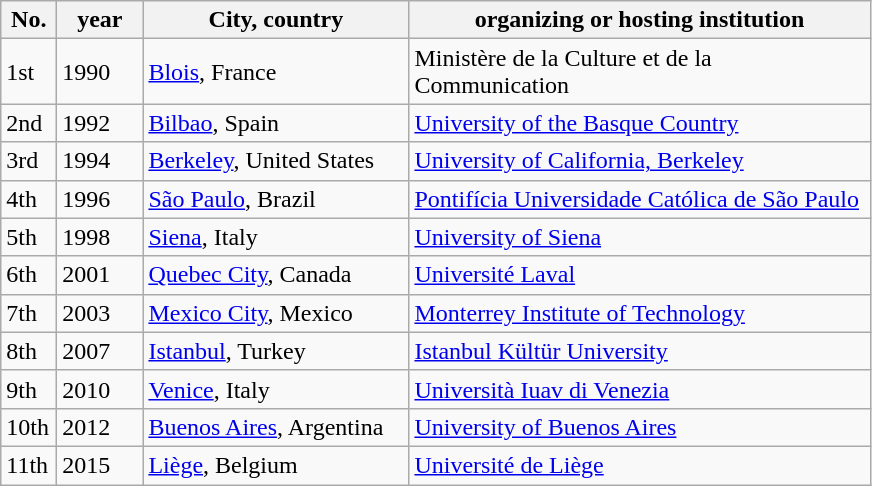<table class="wikitable">
<tr>
<th width="30">No.</th>
<th width="50">year</th>
<th width="170">City, country</th>
<th width="300">organizing or hosting institution</th>
</tr>
<tr>
<td>1st</td>
<td>1990</td>
<td><a href='#'>Blois</a>, France</td>
<td>Ministère de la Culture et de la Communication</td>
</tr>
<tr>
<td>2nd</td>
<td>1992</td>
<td><a href='#'>Bilbao</a>, Spain</td>
<td><a href='#'>University of the Basque Country</a></td>
</tr>
<tr>
<td>3rd</td>
<td>1994</td>
<td><a href='#'>Berkeley</a>, United States</td>
<td><a href='#'>University of California, Berkeley</a></td>
</tr>
<tr>
<td>4th</td>
<td>1996</td>
<td><a href='#'>São Paulo</a>, Brazil</td>
<td><a href='#'>Pontifícia Universidade Católica de São Paulo</a></td>
</tr>
<tr>
<td>5th</td>
<td>1998</td>
<td><a href='#'>Siena</a>, Italy</td>
<td><a href='#'>University of Siena</a></td>
</tr>
<tr>
<td>6th</td>
<td>2001</td>
<td><a href='#'>Quebec City</a>, Canada</td>
<td><a href='#'>Université Laval</a></td>
</tr>
<tr>
<td>7th</td>
<td>2003</td>
<td><a href='#'>Mexico City</a>, Mexico</td>
<td><a href='#'>Monterrey Institute of Technology</a></td>
</tr>
<tr>
<td>8th</td>
<td>2007</td>
<td><a href='#'>Istanbul</a>, Turkey</td>
<td><a href='#'>Istanbul Kültür University</a></td>
</tr>
<tr>
<td>9th</td>
<td>2010</td>
<td><a href='#'>Venice</a>, Italy</td>
<td><a href='#'>Università Iuav di Venezia</a></td>
</tr>
<tr>
<td>10th</td>
<td>2012</td>
<td><a href='#'>Buenos Aires</a>, Argentina</td>
<td><a href='#'>University of Buenos Aires</a></td>
</tr>
<tr>
<td>11th</td>
<td>2015</td>
<td><a href='#'>Liège</a>, Belgium</td>
<td><a href='#'>Université de Liège</a></td>
</tr>
</table>
